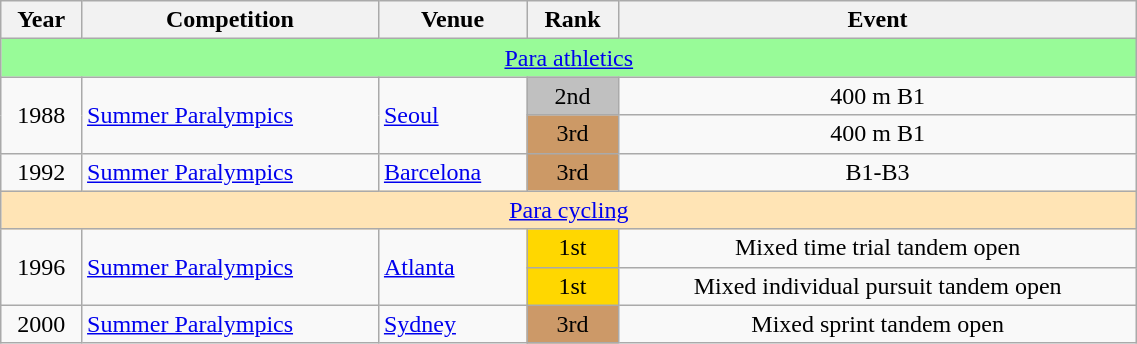<table class="wikitable" width=60% style="font-size:100%; text-align:center;">
<tr>
<th>Year</th>
<th>Competition</th>
<th>Venue</th>
<th>Rank</th>
<th>Event</th>
</tr>
<tr>
<td colspan=5 bgcolor=palegreen><a href='#'>Para athletics</a></td>
</tr>
<tr>
<td rowspan=2>1988</td>
<td rowspan=2 align=left><a href='#'>Summer Paralympics</a></td>
<td rowspan=2 align=left> <a href='#'>Seoul</a></td>
<td bgcolor=silver>2nd</td>
<td>400 m B1</td>
</tr>
<tr>
<td bgcolor=cc9966>3rd</td>
<td>400 m B1</td>
</tr>
<tr>
<td rowspan=1>1992</td>
<td rowspan=1 align=left><a href='#'>Summer Paralympics</a></td>
<td rowspan=1 align=left> <a href='#'>Barcelona</a></td>
<td bgcolor=cc9966>3rd</td>
<td> B1-B3</td>
</tr>
<tr>
<td colspan=5 bgcolor=moccasin><a href='#'>Para cycling</a></td>
</tr>
<tr>
<td rowspan=2>1996</td>
<td rowspan=2 align=left><a href='#'>Summer Paralympics</a></td>
<td rowspan=2 align=left> <a href='#'>Atlanta</a></td>
<td bgcolor=gold>1st</td>
<td>Mixed time trial tandem open</td>
</tr>
<tr>
<td bgcolor=gold>1st</td>
<td>Mixed individual pursuit tandem open</td>
</tr>
<tr>
<td rowspan=1>2000</td>
<td rowspan=1 align=left><a href='#'>Summer Paralympics</a></td>
<td rowspan=1 align=left> <a href='#'>Sydney</a></td>
<td bgcolor=cc9968>3rd</td>
<td>Mixed sprint tandem open</td>
</tr>
</table>
